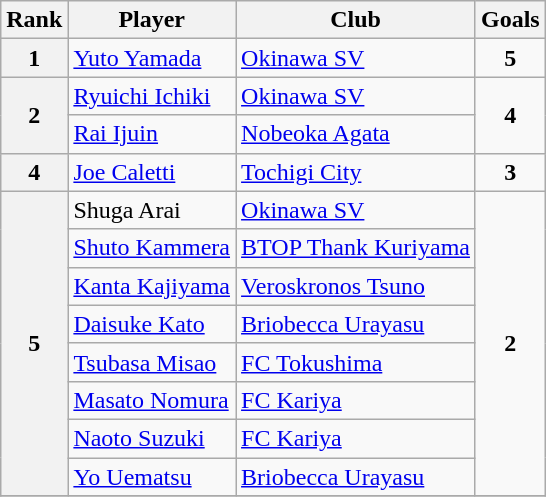<table class="wikitable" style="text-align:center">
<tr>
<th>Rank</th>
<th>Player</th>
<th>Club</th>
<th>Goals</th>
</tr>
<tr>
<th rowspan=1>1</th>
<td align="left"> <a href='#'>Yuto Yamada</a></td>
<td align="left"><a href='#'>Okinawa SV</a></td>
<td rowspan=1><strong>5</strong></td>
</tr>
<tr>
<th rowspan=2>2</th>
<td align="left"> <a href='#'>Ryuichi Ichiki</a></td>
<td align="left"><a href='#'>Okinawa SV</a></td>
<td rowspan=2><strong>4</strong></td>
</tr>
<tr>
<td align="left"> <a href='#'>Rai Ijuin</a></td>
<td align="left"><a href='#'>Nobeoka Agata</a></td>
</tr>
<tr>
<th rowspan=1>4</th>
<td align="left"> <a href='#'>Joe Caletti</a></td>
<td align="left"><a href='#'>Tochigi City</a></td>
<td rowspan=1><strong>3</strong></td>
</tr>
<tr>
<th rowspan=8>5</th>
<td align="left"> Shuga Arai</td>
<td align="left"><a href='#'>Okinawa SV</a></td>
<td rowspan=8><strong>2</strong></td>
</tr>
<tr>
<td align="left"> <a href='#'>Shuto Kammera</a></td>
<td align="left"><a href='#'>BTOP Thank Kuriyama</a></td>
</tr>
<tr>
<td align="left"> <a href='#'>Kanta Kajiyama</a></td>
<td align="left"><a href='#'>Veroskronos Tsuno</a></td>
</tr>
<tr>
<td align="left"> <a href='#'>Daisuke Kato</a></td>
<td align="left"><a href='#'>Briobecca Urayasu</a></td>
</tr>
<tr>
<td align="left"> <a href='#'>Tsubasa Misao</a></td>
<td align="left"><a href='#'>FC Tokushima</a></td>
</tr>
<tr>
<td align="left"> <a href='#'>Masato Nomura</a></td>
<td align="left"><a href='#'>FC Kariya</a></td>
</tr>
<tr>
<td align="left"> <a href='#'>Naoto Suzuki</a></td>
<td align="left"><a href='#'>FC Kariya</a></td>
</tr>
<tr>
<td align="left"> <a href='#'>Yo Uematsu</a></td>
<td align="left"><a href='#'>Briobecca Urayasu</a></td>
</tr>
<tr>
</tr>
</table>
